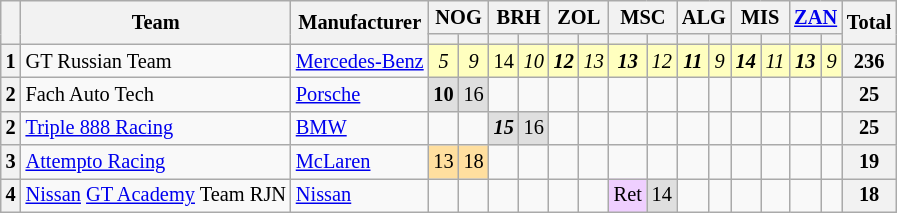<table class="wikitable" style="font-size: 85%; text-align:center;">
<tr>
<th rowspan=2></th>
<th rowspan=2>Team</th>
<th rowspan=2>Manufacturer</th>
<th colspan=2>NOG<br></th>
<th colspan=2>BRH<br></th>
<th colspan=2>ZOL<br></th>
<th colspan=2>MSC<br></th>
<th colspan=2>ALG<br></th>
<th colspan=2>MIS<br></th>
<th colspan=2><a href='#'>ZAN</a><br></th>
<th rowspan=2>Total</th>
</tr>
<tr>
<th></th>
<th></th>
<th></th>
<th></th>
<th></th>
<th></th>
<th></th>
<th></th>
<th></th>
<th></th>
<th></th>
<th></th>
<th></th>
<th></th>
</tr>
<tr>
<th>1</th>
<td align=left> GT Russian Team</td>
<td align=left><a href='#'>Mercedes-Benz</a></td>
<td style="background:#FFFFBF;"><em>5</em></td>
<td style="background:#FFFFBF;"><em>9</em></td>
<td style="background:#FFFFBF;">14</td>
<td style="background:#FFFFBF;"><em>10</em></td>
<td style="background:#FFFFBF;"><strong><em>12</em></strong></td>
<td style="background:#FFFFBF;"><em>13</em></td>
<td style="background:#FFFFBF;"><strong><em>13</em></strong></td>
<td style="background:#FFFFBF;"><em>12</em></td>
<td style="background:#FFFFBF;"><strong><em>11</em></strong></td>
<td style="background:#FFFFBF;"><em>9</em></td>
<td style="background:#FFFFBF;"><strong><em>14</em></strong></td>
<td style="background:#FFFFBF;"><em>11</em></td>
<td style="background:#FFFFBF;"><strong><em>13</em></strong></td>
<td style="background:#FFFFBF;"><em>9</em></td>
<th>236</th>
</tr>
<tr>
<th>2</th>
<td align=left> Fach Auto Tech</td>
<td align=left><a href='#'>Porsche</a></td>
<td style="background:#DFDFDF;"><strong>10</strong></td>
<td style="background:#DFDFDF;">16</td>
<td></td>
<td></td>
<td></td>
<td></td>
<td></td>
<td></td>
<td></td>
<td></td>
<td></td>
<td></td>
<td></td>
<td></td>
<th>25</th>
</tr>
<tr>
<th>2</th>
<td align=left> <a href='#'>Triple 888 Racing</a></td>
<td align=left><a href='#'>BMW</a></td>
<td></td>
<td></td>
<td style="background:#DFDFDF;"><strong><em>15</em></strong></td>
<td style="background:#DFDFDF;">16</td>
<td></td>
<td></td>
<td></td>
<td></td>
<td></td>
<td></td>
<td></td>
<td></td>
<td></td>
<td></td>
<th>25</th>
</tr>
<tr>
<th>3</th>
<td align=left> <a href='#'>Attempto Racing</a></td>
<td align=left><a href='#'>McLaren</a></td>
<td style="background:#FFDF9F;">13</td>
<td style="background:#FFDF9F;">18</td>
<td></td>
<td></td>
<td></td>
<td></td>
<td></td>
<td></td>
<td></td>
<td></td>
<td></td>
<td></td>
<td></td>
<td></td>
<th>19</th>
</tr>
<tr>
<th>4</th>
<td align=left> <a href='#'>Nissan</a> <a href='#'>GT Academy</a> Team RJN</td>
<td align=left><a href='#'>Nissan</a></td>
<td></td>
<td></td>
<td></td>
<td></td>
<td></td>
<td></td>
<td style="background:#EFCFFF;">Ret</td>
<td style="background:#DFDFDF;">14</td>
<td></td>
<td></td>
<td></td>
<td></td>
<td></td>
<td></td>
<th>18</th>
</tr>
</table>
